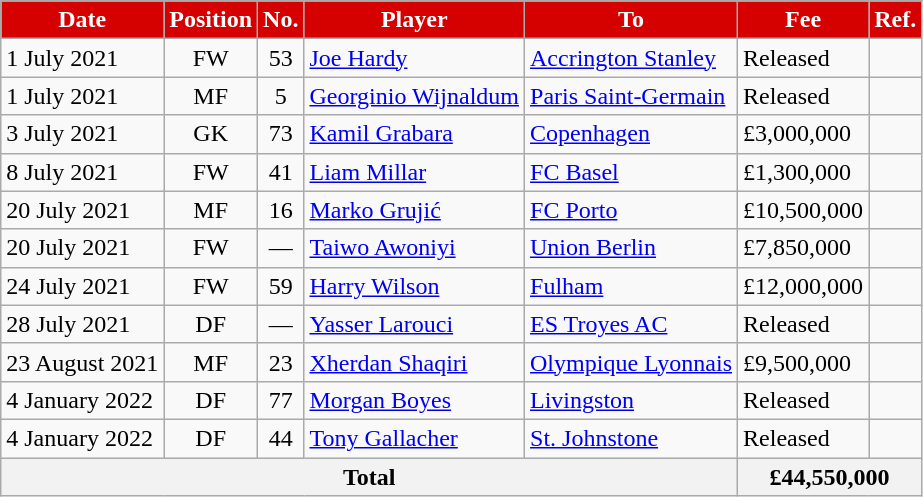<table class="wikitable sortable">
<tr>
<th style="background:#d50000; color:white;"><strong>Date</strong></th>
<th style="background:#d50000; color:white;"><strong>Position</strong></th>
<th style="background:#d50000; color:white;"><strong>No.</strong></th>
<th style="background:#d50000; color:white;"><strong>Player</strong></th>
<th style="background:#d50000; color:white;"><strong>To</strong></th>
<th style="background:#d50000; color:white;"><strong>Fee</strong></th>
<th style="background:#d50000; color:white;"><strong>Ref.</strong></th>
</tr>
<tr>
<td>1 July 2021</td>
<td style="text-align:center;">FW</td>
<td style="text-align:center;">53</td>
<td style="text-align:left;"> <a href='#'>Joe Hardy</a></td>
<td style="text-align:left;"> <a href='#'>Accrington Stanley</a></td>
<td>Released</td>
<td></td>
</tr>
<tr>
<td>1 July 2021</td>
<td style="text-align:center;">MF</td>
<td style="text-align:center;">5</td>
<td style="text-align:left;"> <a href='#'>Georginio Wijnaldum</a></td>
<td style="text-align:left;"> <a href='#'>Paris Saint-Germain</a></td>
<td>Released</td>
<td></td>
</tr>
<tr>
<td>3 July 2021</td>
<td style="text-align:center;">GK</td>
<td style="text-align:center;">73</td>
<td style="text-align:left;"> <a href='#'>Kamil Grabara</a></td>
<td style="text-align:left;"> <a href='#'>Copenhagen</a></td>
<td>£3,000,000</td>
<td></td>
</tr>
<tr>
<td>8 July 2021</td>
<td style="text-align:center;">FW</td>
<td style="text-align:center;">41</td>
<td style="text-align:left;"> <a href='#'>Liam Millar</a></td>
<td style="text-align:left;"> <a href='#'>FC Basel</a></td>
<td>£1,300,000</td>
<td></td>
</tr>
<tr>
<td>20 July 2021</td>
<td style="text-align:center;">MF</td>
<td style="text-align:center;">16</td>
<td style="text-align:left;"> <a href='#'>Marko Grujić</a></td>
<td style="text-align:left;"> <a href='#'>FC Porto</a></td>
<td>£10,500,000</td>
<td></td>
</tr>
<tr>
<td>20 July 2021</td>
<td style="text-align:center;">FW</td>
<td style="text-align:center;">—</td>
<td style="text-align:left;"> <a href='#'>Taiwo Awoniyi</a></td>
<td style="text-align:left;"> <a href='#'>Union Berlin</a></td>
<td>£7,850,000</td>
<td></td>
</tr>
<tr>
<td>24 July 2021</td>
<td style="text-align:center;">FW</td>
<td style="text-align:center;">59</td>
<td style="text-align:left;"> <a href='#'>Harry Wilson</a></td>
<td style="text-align:left;"> <a href='#'>Fulham</a></td>
<td>£12,000,000</td>
<td></td>
</tr>
<tr>
<td>28 July 2021</td>
<td style="text-align:center;">DF</td>
<td style="text-align:center;">—</td>
<td style="text-align:left;"> <a href='#'>Yasser Larouci</a></td>
<td style="text-align:left;"> <a href='#'>ES Troyes AC</a></td>
<td>Released</td>
<td></td>
</tr>
<tr>
<td>23 August 2021</td>
<td style="text-align:center;">MF</td>
<td style="text-align:center;">23</td>
<td style="text-align:left;"> <a href='#'>Xherdan Shaqiri</a></td>
<td style="text-align:left;"> <a href='#'>Olympique Lyonnais</a></td>
<td>£9,500,000</td>
<td></td>
</tr>
<tr>
<td>4 January 2022</td>
<td style="text-align:center;">DF</td>
<td style="text-align:center;">77</td>
<td style="text-align:left;"> <a href='#'>Morgan Boyes</a></td>
<td style="text-align:left;"> <a href='#'>Livingston</a></td>
<td>Released</td>
<td></td>
</tr>
<tr>
<td>4 January 2022</td>
<td style="text-align:center;">DF</td>
<td style="text-align:center;">44</td>
<td style="text-align:left;"> <a href='#'>Tony Gallacher</a></td>
<td style="text-align:left;"> <a href='#'>St. Johnstone</a></td>
<td>Released</td>
<td></td>
</tr>
<tr>
<th colspan="5">Total</th>
<th colspan="2">£44,550,000</th>
</tr>
</table>
